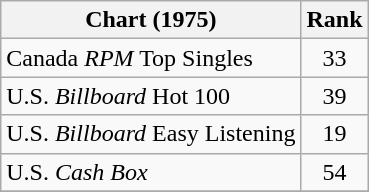<table class="wikitable sortable">
<tr>
<th>Chart (1975)</th>
<th style="text-align:center;">Rank</th>
</tr>
<tr>
<td>Canada <em>RPM</em> Top Singles</td>
<td style="text-align:center;">33</td>
</tr>
<tr>
<td>U.S. <em>Billboard</em> Hot 100</td>
<td style="text-align:center;">39</td>
</tr>
<tr>
<td>U.S. <em>Billboard</em> Easy Listening</td>
<td style="text-align:center;">19</td>
</tr>
<tr>
<td>U.S. <em>Cash Box</em> </td>
<td style="text-align:center;">54</td>
</tr>
<tr>
</tr>
</table>
